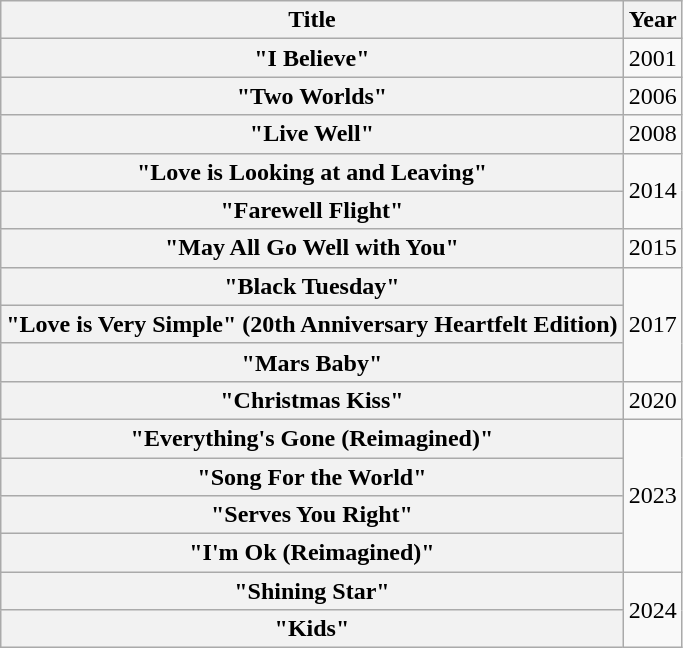<table class="wikitable plainrowheaders" style="text-align:center;">
<tr>
<th scope="col">Title</th>
<th scope="col">Year</th>
</tr>
<tr>
<th scope="row">"I Believe"</th>
<td>2001</td>
</tr>
<tr>
<th scope="row">"Two Worlds"</th>
<td>2006</td>
</tr>
<tr>
<th scope="row">"Live Well"</th>
<td>2008</td>
</tr>
<tr>
<th scope="row">"Love is Looking at and Leaving"</th>
<td rowspan="2">2014</td>
</tr>
<tr>
<th scope="row">"Farewell Flight"</th>
</tr>
<tr>
<th scope="row">"May All Go Well with You"</th>
<td>2015</td>
</tr>
<tr>
<th scope="row">"Black Tuesday"</th>
<td rowspan="3">2017</td>
</tr>
<tr>
<th scope="row">"Love is Very Simple" (20th Anniversary Heartfelt Edition)</th>
</tr>
<tr>
<th scope="row">"Mars Baby"</th>
</tr>
<tr>
<th scope="row">"Christmas Kiss"</th>
<td>2020</td>
</tr>
<tr>
<th scope="row">"Everything's Gone (Reimagined)"</th>
<td rowspan="4">2023</td>
</tr>
<tr>
<th scope="row">"Song For the World"</th>
</tr>
<tr>
<th scope="row">"Serves You Right"</th>
</tr>
<tr>
<th scope="row">"I'm Ok (Reimagined)"</th>
</tr>
<tr>
<th scope="row">"Shining Star"</th>
<td rowspan="2">2024</td>
</tr>
<tr>
<th scope="row">"Kids"</th>
</tr>
</table>
